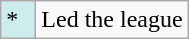<table class="wikitable">
<tr>
<td style="background:#CFECEC; width:1em">*</td>
<td>Led the league</td>
</tr>
</table>
